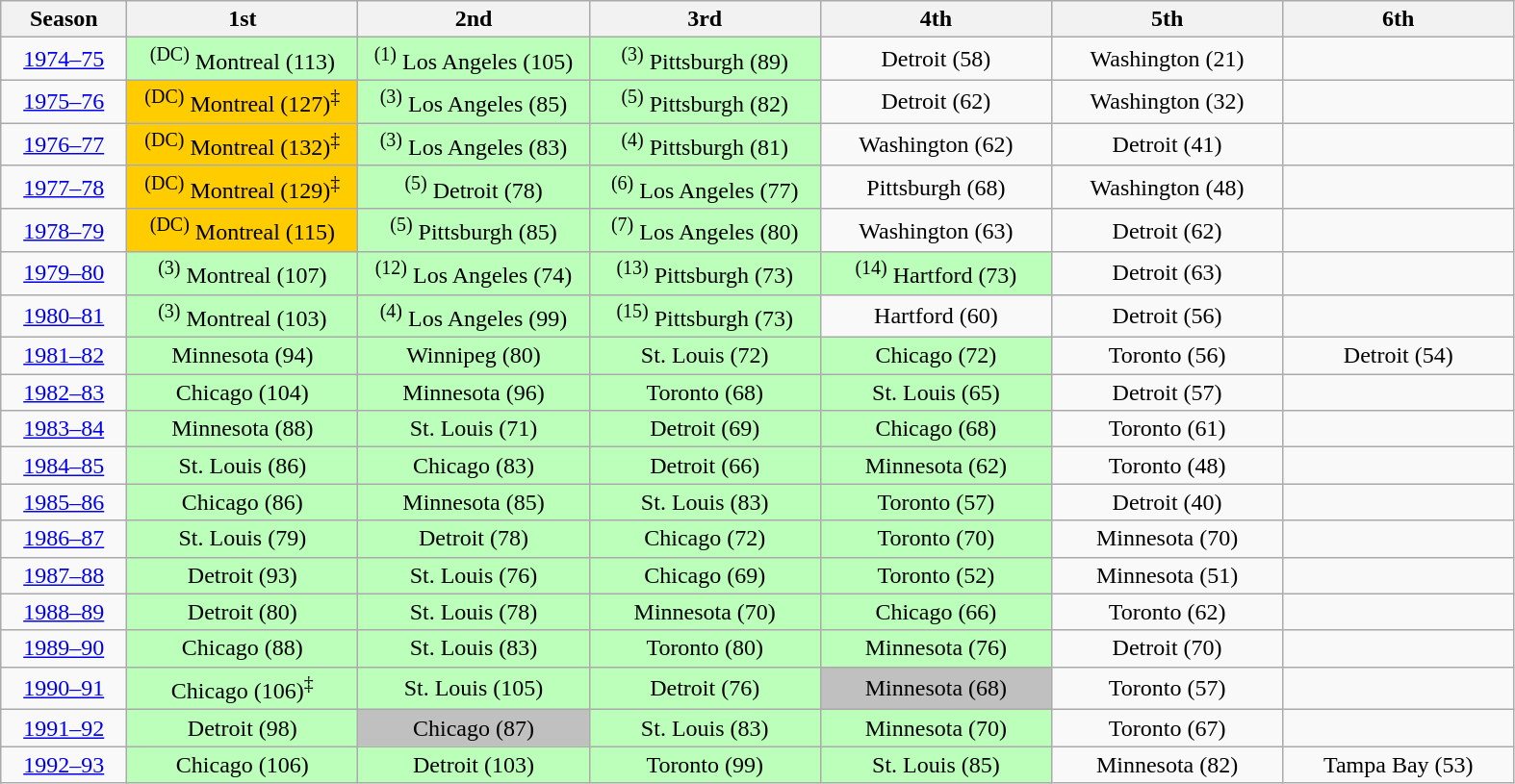<table class="wikitable" width="83%">
<tr>
<th width="6%">Season</th>
<th width="11%">1st</th>
<th width="11%">2nd</th>
<th width="11%">3rd</th>
<th width="11%">4th</th>
<th width="11%">5th</th>
<th width="11%">6th</th>
</tr>
<tr align=center>
<td><a href='#'>1974–75</a></td>
<td bgcolor="#bbffbb"><sup>(DC)</sup> Montreal (113)</td>
<td bgcolor="#bbffbb"><sup>(1)</sup> Los Angeles (105)</td>
<td bgcolor="#bbffbb"><sup>(3)</sup> Pittsburgh (89)</td>
<td>Detroit (58)</td>
<td>Washington (21)</td>
<td colspan="1"></td>
</tr>
<tr align=center>
<td><a href='#'>1975–76</a></td>
<td bgcolor="#ffcc00"><sup>(DC)</sup> Montreal (127)<sup>‡</sup></td>
<td bgcolor="#bbffbb"><sup>(3)</sup> Los Angeles (85)</td>
<td bgcolor="#bbffbb"><sup>(5)</sup> Pittsburgh (82)</td>
<td>Detroit (62)</td>
<td>Washington (32)</td>
<td colspan="1"></td>
</tr>
<tr align=center>
<td><a href='#'>1976–77</a></td>
<td bgcolor="#ffcc00"><sup>(DC)</sup> Montreal (132)<sup>‡</sup></td>
<td bgcolor="#bbffbb"><sup>(3)</sup> Los Angeles (83)</td>
<td bgcolor="#bbffbb"><sup>(4)</sup> Pittsburgh (81)</td>
<td>Washington (62)</td>
<td>Detroit (41)</td>
<td colspan="1"></td>
</tr>
<tr align=center>
<td><a href='#'>1977–78</a></td>
<td bgcolor="#ffcc00"><sup>(DC)</sup> Montreal (129)<sup>‡</sup></td>
<td bgcolor="#bbffbb"><sup>(5)</sup> Detroit (78)</td>
<td bgcolor="#bbffbb"><sup>(6)</sup> Los Angeles (77)</td>
<td>Pittsburgh (68)</td>
<td>Washington (48)</td>
<td colspan="1"></td>
</tr>
<tr align=center>
<td><a href='#'>1978–79</a></td>
<td bgcolor="#ffcc00"><sup>(DC)</sup> Montreal (115)</td>
<td bgcolor="#bbffbb"><sup>(5)</sup> Pittsburgh (85)</td>
<td bgcolor="#bbffbb"><sup>(7)</sup> Los Angeles (80)</td>
<td>Washington (63)</td>
<td>Detroit (62)</td>
<td colspan="1"></td>
</tr>
<tr align=center>
<td><a href='#'>1979–80</a></td>
<td bgcolor="#bbffbb"><sup>(3)</sup> Montreal (107)</td>
<td bgcolor="#bbffbb"><sup>(12)</sup> Los Angeles (74)</td>
<td bgcolor="#bbffbb"><sup>(13)</sup> Pittsburgh (73)</td>
<td bgcolor="#bbffbb"><sup>(14)</sup> Hartford (73)</td>
<td>Detroit (63)</td>
<td colspan="1"></td>
</tr>
<tr align=center>
<td><a href='#'>1980–81</a></td>
<td bgcolor="#bbffbb"><sup>(3)</sup> Montreal (103)</td>
<td bgcolor="#bbffbb"><sup>(4)</sup> Los Angeles (99)</td>
<td bgcolor="#bbffbb"><sup>(15)</sup> Pittsburgh (73)</td>
<td>Hartford (60)</td>
<td>Detroit (56)</td>
<td colspan="1"></td>
</tr>
<tr align=center>
<td><a href='#'>1981–82</a></td>
<td bgcolor="#bbffbb">Minnesota (94)</td>
<td bgcolor="#bbffbb">Winnipeg (80)</td>
<td bgcolor="#bbffbb">St. Louis (72)</td>
<td bgcolor="#bbffbb">Chicago (72)</td>
<td>Toronto (56)</td>
<td>Detroit (54)</td>
</tr>
<tr align=center>
<td><a href='#'>1982–83</a></td>
<td bgcolor="#bbffbb">Chicago (104)</td>
<td bgcolor="#bbffbb">Minnesota (96)</td>
<td bgcolor="#bbffbb">Toronto (68)</td>
<td bgcolor="#bbffbb">St. Louis (65)</td>
<td>Detroit (57)</td>
<td colspan="1"></td>
</tr>
<tr align=center>
<td><a href='#'>1983–84</a></td>
<td bgcolor="#bbffbb">Minnesota (88)</td>
<td bgcolor="#bbffbb">St. Louis (71)</td>
<td bgcolor="#bbffbb">Detroit (69)</td>
<td bgcolor="#bbffbb">Chicago (68)</td>
<td>Toronto (61)</td>
<td colspan="1"></td>
</tr>
<tr align=center>
<td><a href='#'>1984–85</a></td>
<td bgcolor="#bbffbb">St. Louis (86)</td>
<td bgcolor="#bbffbb">Chicago (83)</td>
<td bgcolor="#bbffbb">Detroit (66)</td>
<td bgcolor="#bbffbb">Minnesota (62)</td>
<td>Toronto (48)</td>
<td colspan="1"></td>
</tr>
<tr align=center>
<td><a href='#'>1985–86</a></td>
<td bgcolor="#bbffbb">Chicago (86)</td>
<td bgcolor="#bbffbb">Minnesota (85)</td>
<td bgcolor="#bbffbb">St. Louis (83)</td>
<td bgcolor="#bbffbb">Toronto (57)</td>
<td>Detroit (40)</td>
<td colspan="1"></td>
</tr>
<tr align=center>
<td><a href='#'>1986–87</a></td>
<td bgcolor="#bbffbb">St. Louis (79)</td>
<td bgcolor="#bbffbb">Detroit (78)</td>
<td bgcolor="#bbffbb">Chicago (72)</td>
<td bgcolor="#bbffbb">Toronto (70)</td>
<td>Minnesota (70)</td>
<td colspan="1"></td>
</tr>
<tr align=center>
<td><a href='#'>1987–88</a></td>
<td bgcolor="#bbffbb">Detroit (93)</td>
<td bgcolor="#bbffbb">St. Louis (76)</td>
<td bgcolor="#bbffbb">Chicago (69)</td>
<td bgcolor="#bbffbb">Toronto (52)</td>
<td>Minnesota (51)</td>
<td colspan="1"></td>
</tr>
<tr align=center>
<td><a href='#'>1988–89</a></td>
<td bgcolor="#bbffbb">Detroit (80)</td>
<td bgcolor="#bbffbb">St. Louis (78)</td>
<td bgcolor="#bbffbb">Minnesota (70)</td>
<td bgcolor="#bbffbb">Chicago (66)</td>
<td>Toronto (62)</td>
<td colspan="1"></td>
</tr>
<tr align=center>
<td><a href='#'>1989–90</a></td>
<td bgcolor="#bbffbb">Chicago (88)</td>
<td bgcolor="#bbffbb">St. Louis (83)</td>
<td bgcolor="#bbffbb">Toronto (80)</td>
<td bgcolor="#bbffbb">Minnesota (76)</td>
<td>Detroit (70)</td>
<td colspan="1"></td>
</tr>
<tr align=center>
<td><a href='#'>1990–91</a></td>
<td bgcolor="#bbffbb">Chicago (106)<sup>‡</sup></td>
<td bgcolor="#bbffbb">St. Louis (105)</td>
<td bgcolor="#bbffbb">Detroit (76)</td>
<td bgcolor="#c0c0c0">Minnesota (68)</td>
<td>Toronto (57)</td>
<td colspan="1"></td>
</tr>
<tr align=center>
<td><a href='#'>1991–92</a></td>
<td bgcolor="#bbffbb">Detroit (98)</td>
<td bgcolor="#c0c0c0">Chicago (87)</td>
<td bgcolor="#bbffbb">St. Louis (83)</td>
<td bgcolor="#bbffbb">Minnesota (70)</td>
<td>Toronto (67)</td>
<td colspan="1"></td>
</tr>
<tr align=center>
<td><a href='#'>1992–93</a></td>
<td bgcolor="#bbffbb">Chicago (106)</td>
<td bgcolor="#bbffbb">Detroit (103)</td>
<td bgcolor="#bbffbb">Toronto (99)</td>
<td bgcolor="#bbffbb">St. Louis (85)</td>
<td>Minnesota (82)</td>
<td>Tampa Bay (53)</td>
</tr>
</table>
